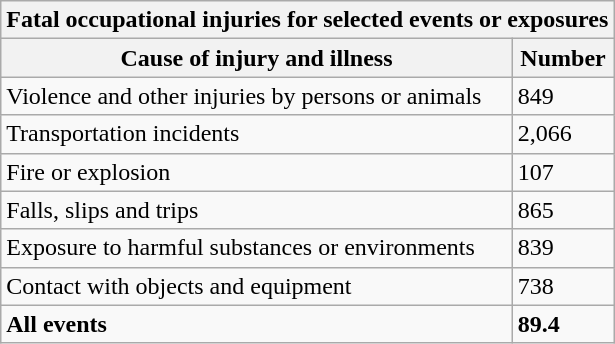<table class="wikitable sortable sort-under col2right" >
<tr>
<th colspan=2><strong>Fatal occupational injuries for selected events or exposures</strong></th>
</tr>
<tr>
<th>Cause of injury and illness</th>
<th>Number</th>
</tr>
<tr>
<td>Violence and other injuries by persons or animals</td>
<td>849</td>
</tr>
<tr>
<td>Transportation incidents</td>
<td>2,066</td>
</tr>
<tr>
<td>Fire or explosion</td>
<td>107</td>
</tr>
<tr>
<td>Falls, slips and trips</td>
<td>865</td>
</tr>
<tr>
<td>Exposure to harmful substances or environments</td>
<td>839</td>
</tr>
<tr>
<td>Contact with objects and equipment</td>
<td>738</td>
</tr>
<tr>
<td><strong>All events</strong></td>
<td><strong>89.4</strong></td>
</tr>
</table>
